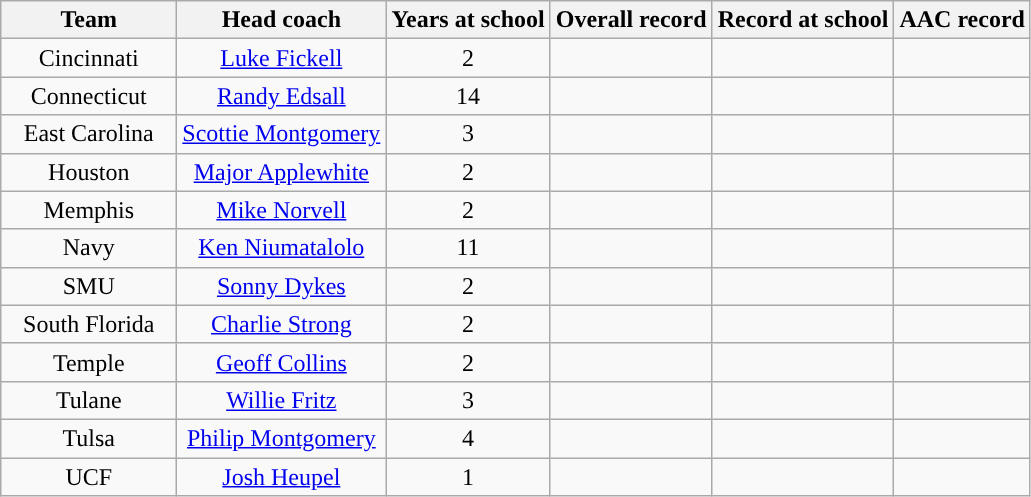<table class="wikitable sortable" style="text-align: center;">
<tr>
<th width="110">Team</th>
<th>Head coach</th>
<th>Years at school</th>
<th>Overall record</th>
<th>Record at school</th>
<th>AAC record</th>
</tr>
<tr>
<td>Cincinnati</td>
<td><a href='#'>Luke Fickell</a></td>
<td>2</td>
<td data-sort-value=></td>
<td data-sort-value=></td>
<td data-sort-value=></td>
</tr>
<tr>
<td>Connecticut</td>
<td><a href='#'>Randy Edsall</a></td>
<td>14</td>
<td data-sort-value=></td>
<td data-sort-value=></td>
<td data-sort-value=></td>
</tr>
<tr>
<td>East Carolina</td>
<td><a href='#'>Scottie Montgomery</a></td>
<td>3</td>
<td data-sort-value=></td>
<td data-sort-value=></td>
<td data-sort-value=></td>
</tr>
<tr>
<td>Houston</td>
<td><a href='#'>Major Applewhite</a></td>
<td>2</td>
<td data-sort-value=></td>
<td data-sort-value=></td>
<td data-sort-value=></td>
</tr>
<tr>
<td>Memphis</td>
<td><a href='#'>Mike Norvell</a></td>
<td>2</td>
<td data-sort-value=></td>
<td data-sort-value=></td>
<td data-sort-value=></td>
</tr>
<tr>
<td>Navy</td>
<td><a href='#'>Ken Niumatalolo</a></td>
<td>11</td>
<td data-sort-value=></td>
<td data-sort-value=></td>
<td data-sort-value=></td>
</tr>
<tr>
<td>SMU</td>
<td><a href='#'>Sonny Dykes</a></td>
<td>2</td>
<td data-sort-value=></td>
<td data-sort-value=></td>
<td data-sort-value=></td>
</tr>
<tr>
<td>South Florida</td>
<td><a href='#'>Charlie Strong</a></td>
<td>2</td>
<td data-sort-value=></td>
<td data-sort-value=></td>
<td data-sort-value=></td>
</tr>
<tr>
<td>Temple</td>
<td><a href='#'>Geoff Collins</a></td>
<td>2</td>
<td data-sort-value=></td>
<td data-sort-value=></td>
<td data-sort-value=></td>
</tr>
<tr>
<td>Tulane</td>
<td><a href='#'>Willie Fritz</a></td>
<td>3</td>
<td data-sort-value=></td>
<td data-sort-value=></td>
<td data-sort-value=></td>
</tr>
<tr>
<td>Tulsa</td>
<td><a href='#'>Philip Montgomery</a></td>
<td>4</td>
<td data-sort-value=></td>
<td data-sort-value=></td>
<td data-sort-value=></td>
</tr>
<tr>
<td>UCF</td>
<td><a href='#'>Josh Heupel</a></td>
<td>1</td>
<td data-sort-value=></td>
<td data-sort-value=></td>
<td data-sort-value=></td>
</tr>
</table>
